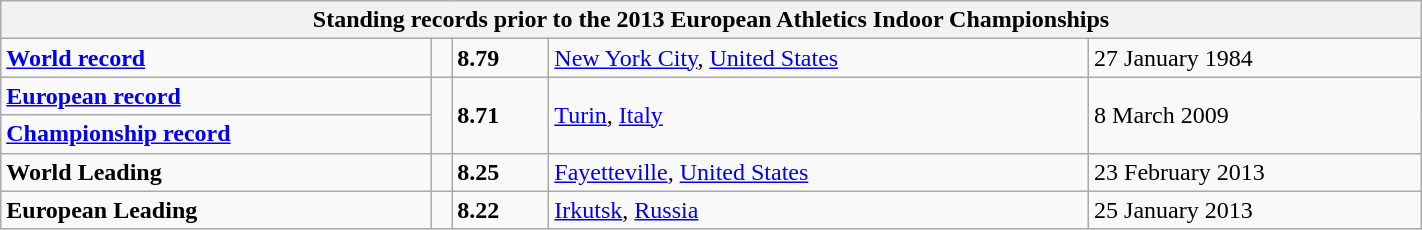<table class="wikitable" width=75%>
<tr>
<th colspan="5">Standing records prior to the 2013 European Athletics Indoor Championships</th>
</tr>
<tr>
<td><strong><a href='#'>World record</a></strong></td>
<td></td>
<td><strong>8.79</strong></td>
<td><a href='#'>New York City</a>, <a href='#'>United States</a></td>
<td>27 January 1984</td>
</tr>
<tr>
<td><strong><a href='#'>European record</a></strong></td>
<td rowspan=2></td>
<td rowspan=2><strong>8.71</strong></td>
<td rowspan=2><a href='#'>Turin</a>, <a href='#'>Italy</a></td>
<td rowspan=2>8 March 2009</td>
</tr>
<tr>
<td><strong><a href='#'>Championship record</a></strong></td>
</tr>
<tr>
<td><strong>World Leading</strong></td>
<td></td>
<td><strong>8.25</strong></td>
<td><a href='#'>Fayetteville</a>, <a href='#'>United States</a></td>
<td>23 February 2013</td>
</tr>
<tr>
<td><strong>European Leading</strong></td>
<td></td>
<td><strong>8.22</strong></td>
<td><a href='#'>Irkutsk</a>, <a href='#'>Russia</a></td>
<td>25 January 2013</td>
</tr>
</table>
